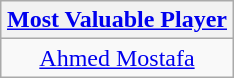<table class=wikitable style="text-align:center; margin:auto">
<tr>
<th><a href='#'>Most Valuable Player</a></th>
</tr>
<tr>
<td> <a href='#'>Ahmed Mostafa</a></td>
</tr>
</table>
